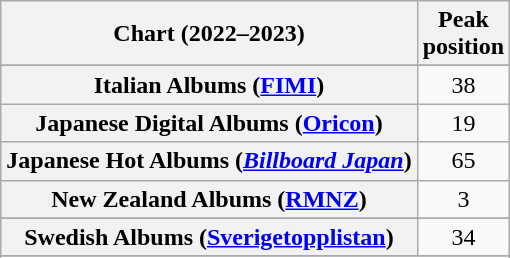<table class="wikitable sortable plainrowheaders" style="text-align:center;">
<tr>
<th scope="col">Chart (2022–2023)</th>
<th scope="col">Peak<br>position</th>
</tr>
<tr>
</tr>
<tr>
</tr>
<tr>
</tr>
<tr>
</tr>
<tr>
</tr>
<tr>
</tr>
<tr>
</tr>
<tr>
</tr>
<tr>
</tr>
<tr>
</tr>
<tr>
</tr>
<tr>
</tr>
<tr>
<th scope="row">Italian Albums (<a href='#'>FIMI</a>)</th>
<td>38</td>
</tr>
<tr>
<th scope="row">Japanese Digital Albums (<a href='#'>Oricon</a>)</th>
<td>19</td>
</tr>
<tr>
<th scope="row">Japanese Hot Albums (<em><a href='#'>Billboard Japan</a></em>)</th>
<td>65</td>
</tr>
<tr>
<th scope="row">New Zealand Albums (<a href='#'>RMNZ</a>)</th>
<td>3</td>
</tr>
<tr>
</tr>
<tr>
</tr>
<tr>
</tr>
<tr>
<th scope="row">Swedish Albums (<a href='#'>Sverigetopplistan</a>)</th>
<td>34</td>
</tr>
<tr>
</tr>
<tr>
</tr>
<tr>
</tr>
<tr>
</tr>
</table>
